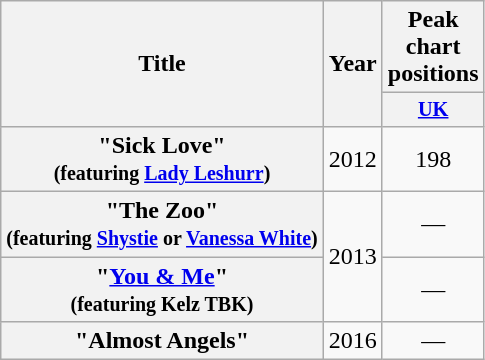<table class="wikitable plainrowheaders" style="text-align:center;">
<tr>
<th scope="col" rowspan="2">Title</th>
<th scope="col" rowspan="2">Year</th>
<th scope="col" colspan="1">Peak chart positions</th>
</tr>
<tr>
<th scope="col" style="width:3em;font-size:85%;"><a href='#'>UK</a></th>
</tr>
<tr>
<th scope="row">"Sick Love"<br><small>(featuring <a href='#'>Lady Leshurr</a>)</small></th>
<td>2012</td>
<td>198</td>
</tr>
<tr>
<th scope="row">"The Zoo"<br><small>(featuring <a href='#'>Shystie</a> or <a href='#'>Vanessa White</a>)</small></th>
<td rowspan="2">2013</td>
<td>—</td>
</tr>
<tr>
<th scope="row">"<a href='#'>You & Me</a>"<br><small>(featuring Kelz TBK)</small></th>
<td>—</td>
</tr>
<tr>
<th scope="row">"Almost Angels"</th>
<td rowspan="2">2016</td>
<td>—</td>
</tr>
</table>
